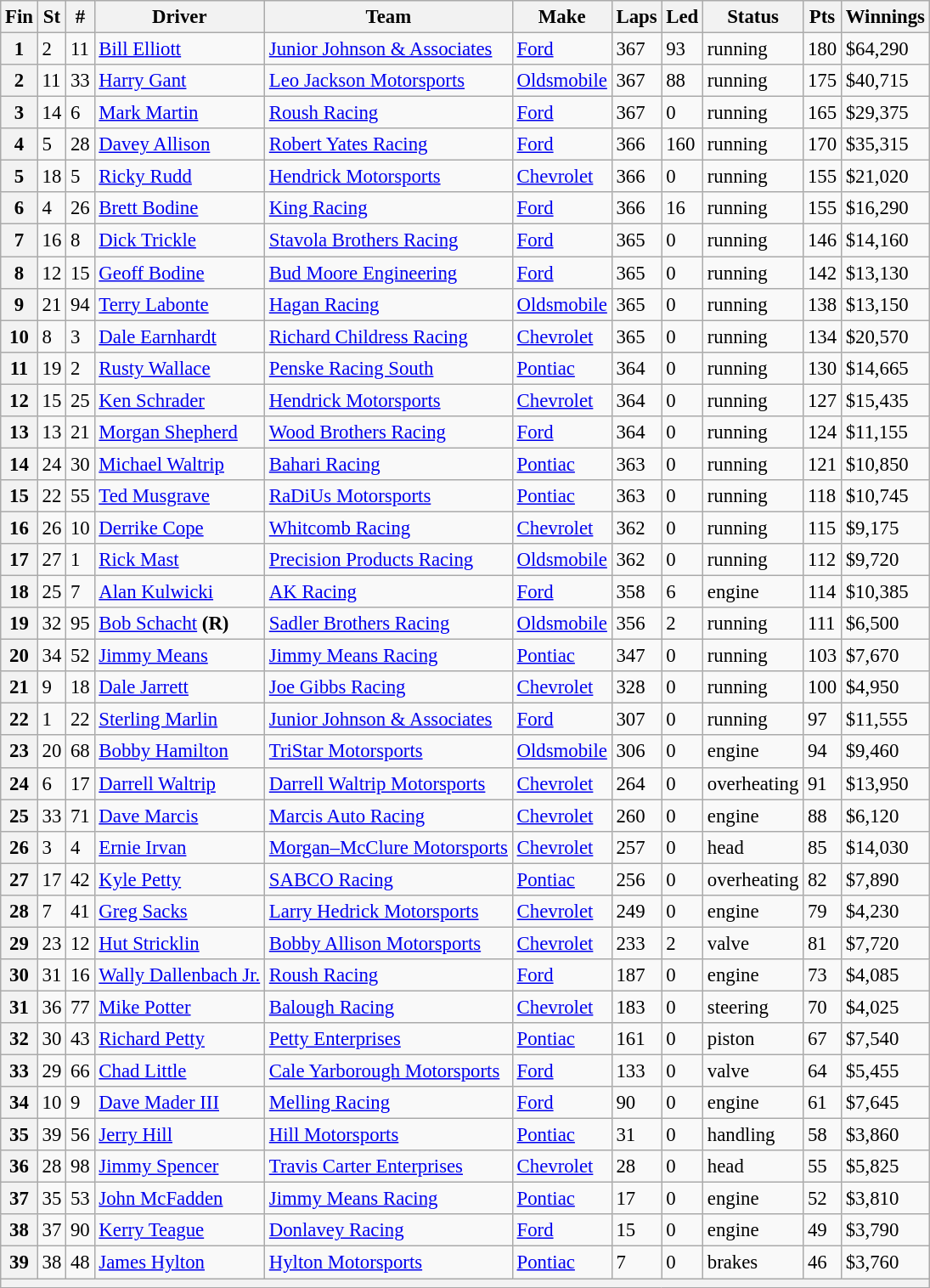<table class="wikitable" style="font-size:95%">
<tr>
<th>Fin</th>
<th>St</th>
<th>#</th>
<th>Driver</th>
<th>Team</th>
<th>Make</th>
<th>Laps</th>
<th>Led</th>
<th>Status</th>
<th>Pts</th>
<th>Winnings</th>
</tr>
<tr>
<th>1</th>
<td>2</td>
<td>11</td>
<td><a href='#'>Bill Elliott</a></td>
<td><a href='#'>Junior Johnson & Associates</a></td>
<td><a href='#'>Ford</a></td>
<td>367</td>
<td>93</td>
<td>running</td>
<td>180</td>
<td>$64,290</td>
</tr>
<tr>
<th>2</th>
<td>11</td>
<td>33</td>
<td><a href='#'>Harry Gant</a></td>
<td><a href='#'>Leo Jackson Motorsports</a></td>
<td><a href='#'>Oldsmobile</a></td>
<td>367</td>
<td>88</td>
<td>running</td>
<td>175</td>
<td>$40,715</td>
</tr>
<tr>
<th>3</th>
<td>14</td>
<td>6</td>
<td><a href='#'>Mark Martin</a></td>
<td><a href='#'>Roush Racing</a></td>
<td><a href='#'>Ford</a></td>
<td>367</td>
<td>0</td>
<td>running</td>
<td>165</td>
<td>$29,375</td>
</tr>
<tr>
<th>4</th>
<td>5</td>
<td>28</td>
<td><a href='#'>Davey Allison</a></td>
<td><a href='#'>Robert Yates Racing</a></td>
<td><a href='#'>Ford</a></td>
<td>366</td>
<td>160</td>
<td>running</td>
<td>170</td>
<td>$35,315</td>
</tr>
<tr>
<th>5</th>
<td>18</td>
<td>5</td>
<td><a href='#'>Ricky Rudd</a></td>
<td><a href='#'>Hendrick Motorsports</a></td>
<td><a href='#'>Chevrolet</a></td>
<td>366</td>
<td>0</td>
<td>running</td>
<td>155</td>
<td>$21,020</td>
</tr>
<tr>
<th>6</th>
<td>4</td>
<td>26</td>
<td><a href='#'>Brett Bodine</a></td>
<td><a href='#'>King Racing</a></td>
<td><a href='#'>Ford</a></td>
<td>366</td>
<td>16</td>
<td>running</td>
<td>155</td>
<td>$16,290</td>
</tr>
<tr>
<th>7</th>
<td>16</td>
<td>8</td>
<td><a href='#'>Dick Trickle</a></td>
<td><a href='#'>Stavola Brothers Racing</a></td>
<td><a href='#'>Ford</a></td>
<td>365</td>
<td>0</td>
<td>running</td>
<td>146</td>
<td>$14,160</td>
</tr>
<tr>
<th>8</th>
<td>12</td>
<td>15</td>
<td><a href='#'>Geoff Bodine</a></td>
<td><a href='#'>Bud Moore Engineering</a></td>
<td><a href='#'>Ford</a></td>
<td>365</td>
<td>0</td>
<td>running</td>
<td>142</td>
<td>$13,130</td>
</tr>
<tr>
<th>9</th>
<td>21</td>
<td>94</td>
<td><a href='#'>Terry Labonte</a></td>
<td><a href='#'>Hagan Racing</a></td>
<td><a href='#'>Oldsmobile</a></td>
<td>365</td>
<td>0</td>
<td>running</td>
<td>138</td>
<td>$13,150</td>
</tr>
<tr>
<th>10</th>
<td>8</td>
<td>3</td>
<td><a href='#'>Dale Earnhardt</a></td>
<td><a href='#'>Richard Childress Racing</a></td>
<td><a href='#'>Chevrolet</a></td>
<td>365</td>
<td>0</td>
<td>running</td>
<td>134</td>
<td>$20,570</td>
</tr>
<tr>
<th>11</th>
<td>19</td>
<td>2</td>
<td><a href='#'>Rusty Wallace</a></td>
<td><a href='#'>Penske Racing South</a></td>
<td><a href='#'>Pontiac</a></td>
<td>364</td>
<td>0</td>
<td>running</td>
<td>130</td>
<td>$14,665</td>
</tr>
<tr>
<th>12</th>
<td>15</td>
<td>25</td>
<td><a href='#'>Ken Schrader</a></td>
<td><a href='#'>Hendrick Motorsports</a></td>
<td><a href='#'>Chevrolet</a></td>
<td>364</td>
<td>0</td>
<td>running</td>
<td>127</td>
<td>$15,435</td>
</tr>
<tr>
<th>13</th>
<td>13</td>
<td>21</td>
<td><a href='#'>Morgan Shepherd</a></td>
<td><a href='#'>Wood Brothers Racing</a></td>
<td><a href='#'>Ford</a></td>
<td>364</td>
<td>0</td>
<td>running</td>
<td>124</td>
<td>$11,155</td>
</tr>
<tr>
<th>14</th>
<td>24</td>
<td>30</td>
<td><a href='#'>Michael Waltrip</a></td>
<td><a href='#'>Bahari Racing</a></td>
<td><a href='#'>Pontiac</a></td>
<td>363</td>
<td>0</td>
<td>running</td>
<td>121</td>
<td>$10,850</td>
</tr>
<tr>
<th>15</th>
<td>22</td>
<td>55</td>
<td><a href='#'>Ted Musgrave</a></td>
<td><a href='#'>RaDiUs Motorsports</a></td>
<td><a href='#'>Pontiac</a></td>
<td>363</td>
<td>0</td>
<td>running</td>
<td>118</td>
<td>$10,745</td>
</tr>
<tr>
<th>16</th>
<td>26</td>
<td>10</td>
<td><a href='#'>Derrike Cope</a></td>
<td><a href='#'>Whitcomb Racing</a></td>
<td><a href='#'>Chevrolet</a></td>
<td>362</td>
<td>0</td>
<td>running</td>
<td>115</td>
<td>$9,175</td>
</tr>
<tr>
<th>17</th>
<td>27</td>
<td>1</td>
<td><a href='#'>Rick Mast</a></td>
<td><a href='#'>Precision Products Racing</a></td>
<td><a href='#'>Oldsmobile</a></td>
<td>362</td>
<td>0</td>
<td>running</td>
<td>112</td>
<td>$9,720</td>
</tr>
<tr>
<th>18</th>
<td>25</td>
<td>7</td>
<td><a href='#'>Alan Kulwicki</a></td>
<td><a href='#'>AK Racing</a></td>
<td><a href='#'>Ford</a></td>
<td>358</td>
<td>6</td>
<td>engine</td>
<td>114</td>
<td>$10,385</td>
</tr>
<tr>
<th>19</th>
<td>32</td>
<td>95</td>
<td><a href='#'>Bob Schacht</a> <strong>(R)</strong></td>
<td><a href='#'>Sadler Brothers Racing</a></td>
<td><a href='#'>Oldsmobile</a></td>
<td>356</td>
<td>2</td>
<td>running</td>
<td>111</td>
<td>$6,500</td>
</tr>
<tr>
<th>20</th>
<td>34</td>
<td>52</td>
<td><a href='#'>Jimmy Means</a></td>
<td><a href='#'>Jimmy Means Racing</a></td>
<td><a href='#'>Pontiac</a></td>
<td>347</td>
<td>0</td>
<td>running</td>
<td>103</td>
<td>$7,670</td>
</tr>
<tr>
<th>21</th>
<td>9</td>
<td>18</td>
<td><a href='#'>Dale Jarrett</a></td>
<td><a href='#'>Joe Gibbs Racing</a></td>
<td><a href='#'>Chevrolet</a></td>
<td>328</td>
<td>0</td>
<td>running</td>
<td>100</td>
<td>$4,950</td>
</tr>
<tr>
<th>22</th>
<td>1</td>
<td>22</td>
<td><a href='#'>Sterling Marlin</a></td>
<td><a href='#'>Junior Johnson & Associates</a></td>
<td><a href='#'>Ford</a></td>
<td>307</td>
<td>0</td>
<td>running</td>
<td>97</td>
<td>$11,555</td>
</tr>
<tr>
<th>23</th>
<td>20</td>
<td>68</td>
<td><a href='#'>Bobby Hamilton</a></td>
<td><a href='#'>TriStar Motorsports</a></td>
<td><a href='#'>Oldsmobile</a></td>
<td>306</td>
<td>0</td>
<td>engine</td>
<td>94</td>
<td>$9,460</td>
</tr>
<tr>
<th>24</th>
<td>6</td>
<td>17</td>
<td><a href='#'>Darrell Waltrip</a></td>
<td><a href='#'>Darrell Waltrip Motorsports</a></td>
<td><a href='#'>Chevrolet</a></td>
<td>264</td>
<td>0</td>
<td>overheating</td>
<td>91</td>
<td>$13,950</td>
</tr>
<tr>
<th>25</th>
<td>33</td>
<td>71</td>
<td><a href='#'>Dave Marcis</a></td>
<td><a href='#'>Marcis Auto Racing</a></td>
<td><a href='#'>Chevrolet</a></td>
<td>260</td>
<td>0</td>
<td>engine</td>
<td>88</td>
<td>$6,120</td>
</tr>
<tr>
<th>26</th>
<td>3</td>
<td>4</td>
<td><a href='#'>Ernie Irvan</a></td>
<td><a href='#'>Morgan–McClure Motorsports</a></td>
<td><a href='#'>Chevrolet</a></td>
<td>257</td>
<td>0</td>
<td>head</td>
<td>85</td>
<td>$14,030</td>
</tr>
<tr>
<th>27</th>
<td>17</td>
<td>42</td>
<td><a href='#'>Kyle Petty</a></td>
<td><a href='#'>SABCO Racing</a></td>
<td><a href='#'>Pontiac</a></td>
<td>256</td>
<td>0</td>
<td>overheating</td>
<td>82</td>
<td>$7,890</td>
</tr>
<tr>
<th>28</th>
<td>7</td>
<td>41</td>
<td><a href='#'>Greg Sacks</a></td>
<td><a href='#'>Larry Hedrick Motorsports</a></td>
<td><a href='#'>Chevrolet</a></td>
<td>249</td>
<td>0</td>
<td>engine</td>
<td>79</td>
<td>$4,230</td>
</tr>
<tr>
<th>29</th>
<td>23</td>
<td>12</td>
<td><a href='#'>Hut Stricklin</a></td>
<td><a href='#'>Bobby Allison Motorsports</a></td>
<td><a href='#'>Chevrolet</a></td>
<td>233</td>
<td>2</td>
<td>valve</td>
<td>81</td>
<td>$7,720</td>
</tr>
<tr>
<th>30</th>
<td>31</td>
<td>16</td>
<td><a href='#'>Wally Dallenbach Jr.</a></td>
<td><a href='#'>Roush Racing</a></td>
<td><a href='#'>Ford</a></td>
<td>187</td>
<td>0</td>
<td>engine</td>
<td>73</td>
<td>$4,085</td>
</tr>
<tr>
<th>31</th>
<td>36</td>
<td>77</td>
<td><a href='#'>Mike Potter</a></td>
<td><a href='#'>Balough Racing</a></td>
<td><a href='#'>Chevrolet</a></td>
<td>183</td>
<td>0</td>
<td>steering</td>
<td>70</td>
<td>$4,025</td>
</tr>
<tr>
<th>32</th>
<td>30</td>
<td>43</td>
<td><a href='#'>Richard Petty</a></td>
<td><a href='#'>Petty Enterprises</a></td>
<td><a href='#'>Pontiac</a></td>
<td>161</td>
<td>0</td>
<td>piston</td>
<td>67</td>
<td>$7,540</td>
</tr>
<tr>
<th>33</th>
<td>29</td>
<td>66</td>
<td><a href='#'>Chad Little</a></td>
<td><a href='#'>Cale Yarborough Motorsports</a></td>
<td><a href='#'>Ford</a></td>
<td>133</td>
<td>0</td>
<td>valve</td>
<td>64</td>
<td>$5,455</td>
</tr>
<tr>
<th>34</th>
<td>10</td>
<td>9</td>
<td><a href='#'>Dave Mader III</a></td>
<td><a href='#'>Melling Racing</a></td>
<td><a href='#'>Ford</a></td>
<td>90</td>
<td>0</td>
<td>engine</td>
<td>61</td>
<td>$7,645</td>
</tr>
<tr>
<th>35</th>
<td>39</td>
<td>56</td>
<td><a href='#'>Jerry Hill</a></td>
<td><a href='#'>Hill Motorsports</a></td>
<td><a href='#'>Pontiac</a></td>
<td>31</td>
<td>0</td>
<td>handling</td>
<td>58</td>
<td>$3,860</td>
</tr>
<tr>
<th>36</th>
<td>28</td>
<td>98</td>
<td><a href='#'>Jimmy Spencer</a></td>
<td><a href='#'>Travis Carter Enterprises</a></td>
<td><a href='#'>Chevrolet</a></td>
<td>28</td>
<td>0</td>
<td>head</td>
<td>55</td>
<td>$5,825</td>
</tr>
<tr>
<th>37</th>
<td>35</td>
<td>53</td>
<td><a href='#'>John McFadden</a></td>
<td><a href='#'>Jimmy Means Racing</a></td>
<td><a href='#'>Pontiac</a></td>
<td>17</td>
<td>0</td>
<td>engine</td>
<td>52</td>
<td>$3,810</td>
</tr>
<tr>
<th>38</th>
<td>37</td>
<td>90</td>
<td><a href='#'>Kerry Teague</a></td>
<td><a href='#'>Donlavey Racing</a></td>
<td><a href='#'>Ford</a></td>
<td>15</td>
<td>0</td>
<td>engine</td>
<td>49</td>
<td>$3,790</td>
</tr>
<tr>
<th>39</th>
<td>38</td>
<td>48</td>
<td><a href='#'>James Hylton</a></td>
<td><a href='#'>Hylton Motorsports</a></td>
<td><a href='#'>Pontiac</a></td>
<td>7</td>
<td>0</td>
<td>brakes</td>
<td>46</td>
<td>$3,760</td>
</tr>
<tr>
<th colspan="11"></th>
</tr>
</table>
